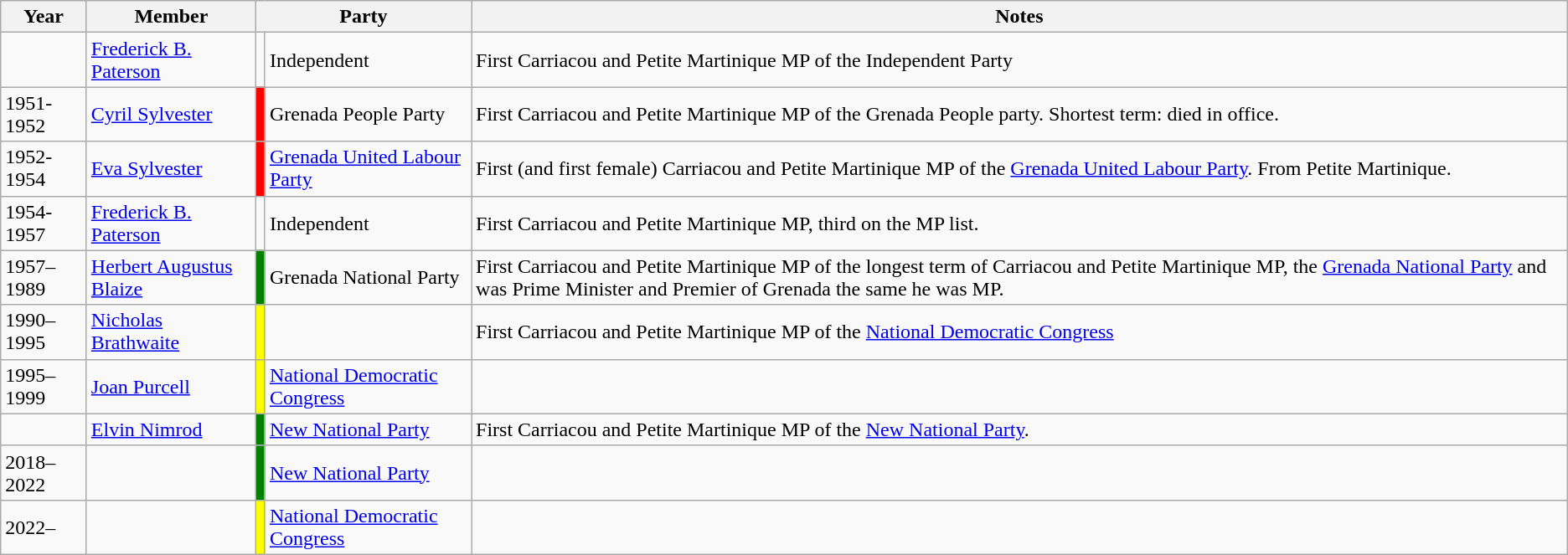<table class="wikitable">
<tr>
<th>Year</th>
<th>Member</th>
<th colspan=2>Party</th>
<th>Notes</th>
</tr>
<tr>
<td></td>
<td><a href='#'>Frederick B. Paterson</a></td>
<td></td>
<td>Independent</td>
<td>First Carriacou and Petite Martinique MP of the Independent Party</td>
</tr>
<tr>
<td>1951-1952</td>
<td><a href='#'>Cyril Sylvester</a></td>
<td style="background-color: Red"></td>
<td>Grenada People Party</td>
<td>First Carriacou and Petite Martinique MP of the Grenada People party. Shortest term: died in office.</td>
</tr>
<tr>
<td>1952-1954</td>
<td><a href='#'>Eva Sylvester</a></td>
<td style="background-color: Red"></td>
<td><a href='#'>Grenada United Labour Party</a></td>
<td>First (and first female) Carriacou and Petite Martinique MP of the <a href='#'>Grenada United Labour Party</a>. From Petite Martinique.</td>
</tr>
<tr>
<td>1954-1957</td>
<td><a href='#'>Frederick B. Paterson</a></td>
<td></td>
<td>Independent</td>
<td>First Carriacou and Petite Martinique MP, third on the MP list.</td>
</tr>
<tr>
<td>1957–1989</td>
<td><a href='#'>Herbert Augustus Blaize</a></td>
<td style="background-color: Green"></td>
<td>Grenada National Party</td>
<td>First Carriacou and Petite Martinique MP of the longest term of Carriacou and Petite Martinique MP, the <a href='#'>Grenada National Party</a> and was Prime Minister and Premier of Grenada the same he was MP.</td>
</tr>
<tr>
<td>1990–1995</td>
<td><a href='#'>Nicholas Brathwaite</a></td>
<td style="background-color: Yellow"></td>
<td></td>
<td>First Carriacou and Petite Martinique MP of the <a href='#'>National Democratic Congress</a></td>
</tr>
<tr>
<td>1995–1999</td>
<td><a href='#'>Joan Purcell</a></td>
<td style="background-color: Yellow"></td>
<td><a href='#'>National Democratic Congress</a></td>
<td></td>
</tr>
<tr>
<td></td>
<td><a href='#'>Elvin Nimrod</a></td>
<td style="background-color: Green"></td>
<td><a href='#'>New National Party</a></td>
<td>First Carriacou and Petite Martinique MP of the <a href='#'>New National Party</a>.</td>
</tr>
<tr>
<td>2018–2022</td>
<td></td>
<td style="background-color: Green"></td>
<td><a href='#'>New National Party</a></td>
</tr>
<tr>
<td>2022–</td>
<td></td>
<td style="background-color: Yellow"></td>
<td><a href='#'>National Democratic Congress</a></td>
<td></td>
</tr>
</table>
